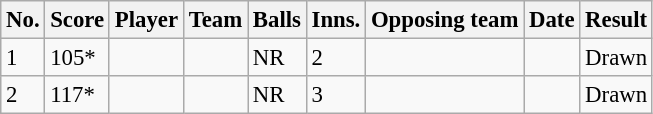<table class="wikitable sortable" style="font-size:95%">
<tr>
<th>No.</th>
<th>Score</th>
<th>Player</th>
<th>Team</th>
<th>Balls</th>
<th>Inns.</th>
<th>Opposing team</th>
<th>Date</th>
<th>Result</th>
</tr>
<tr>
<td>1</td>
<td> 105*</td>
<td></td>
<td></td>
<td>NR</td>
<td>2</td>
<td></td>
<td></td>
<td>Drawn</td>
</tr>
<tr>
<td>2</td>
<td> 117*</td>
<td></td>
<td></td>
<td>NR</td>
<td>3</td>
<td></td>
<td></td>
<td>Drawn</td>
</tr>
</table>
